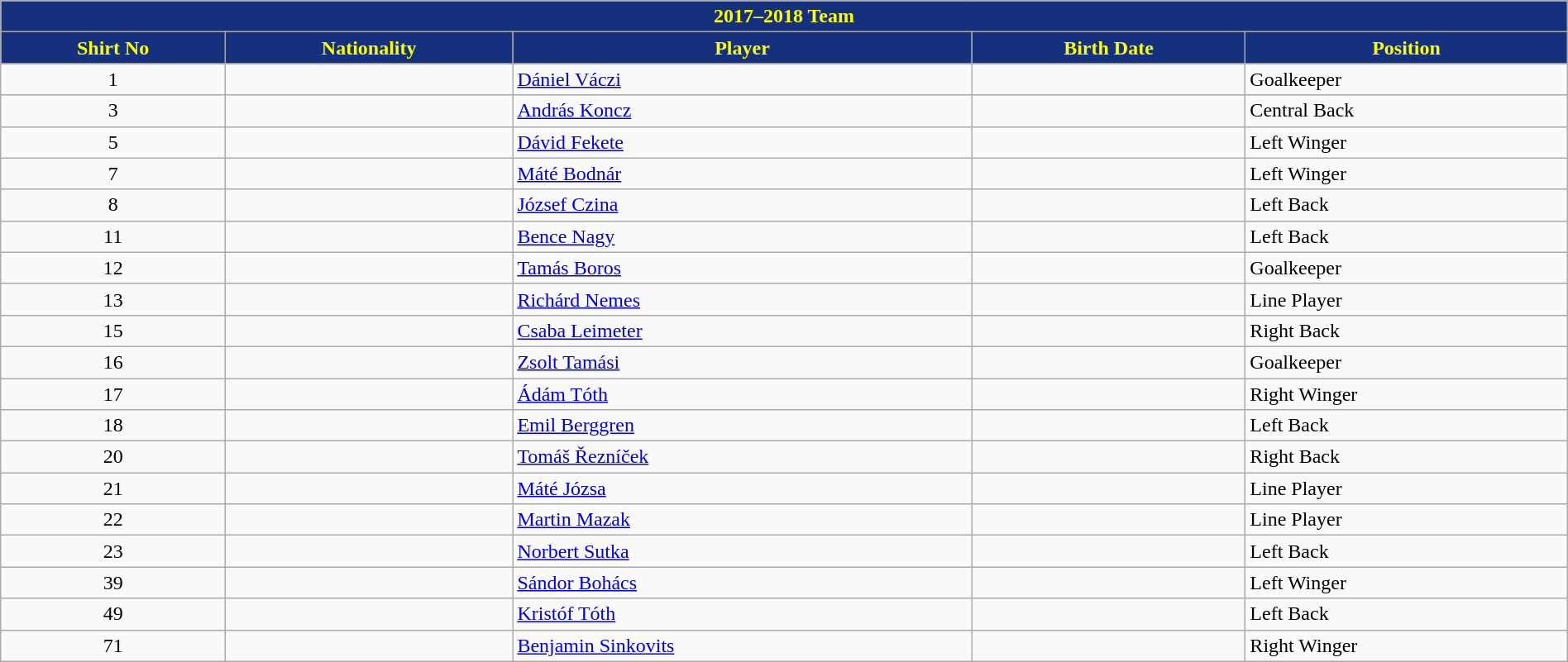<table class="wikitable collapsible collapsed" style="width:100%">
<tr>
<th colspan=5 style="background-color:#15317E;color:yellow;text-align:center;"> <strong>2017–2018 Team</strong></th>
</tr>
<tr>
<th style="color:yellow; background:#15317E">Shirt No</th>
<th style="color:yellow; background:#15317E">Nationality</th>
<th style="color:yellow; background:#15317E">Player</th>
<th style="color:yellow; background:#15317E">Birth Date</th>
<th style="color:yellow; background:#15317E">Position</th>
</tr>
<tr>
<td align=center>1</td>
<td></td>
<td><a href='#'>Dániel Váczi</a></td>
<td></td>
<td>Goalkeeper</td>
</tr>
<tr>
<td align=center>3</td>
<td></td>
<td><a href='#'>András Koncz</a></td>
<td></td>
<td>Central Back</td>
</tr>
<tr>
<td align=center>5</td>
<td></td>
<td><a href='#'>Dávid Fekete</a></td>
<td></td>
<td>Left Winger</td>
</tr>
<tr>
<td align=center>7</td>
<td></td>
<td><a href='#'>Máté Bodnár</a></td>
<td></td>
<td>Left Winger</td>
</tr>
<tr>
<td align=center>8</td>
<td></td>
<td><a href='#'>József Czina</a></td>
<td></td>
<td>Left Back</td>
</tr>
<tr>
<td align=center>11</td>
<td></td>
<td><a href='#'>Bence Nagy</a></td>
<td></td>
<td>Left Back</td>
</tr>
<tr>
<td align=center>12</td>
<td></td>
<td><a href='#'>Tamás Boros</a></td>
<td></td>
<td>Goalkeeper</td>
</tr>
<tr>
<td align=center>13</td>
<td></td>
<td><a href='#'>Richárd Nemes</a></td>
<td></td>
<td>Line Player</td>
</tr>
<tr>
<td align=center>15</td>
<td></td>
<td><a href='#'>Csaba Leimeter</a></td>
<td></td>
<td>Right Back</td>
</tr>
<tr>
<td align=center>16</td>
<td></td>
<td><a href='#'>Zsolt Tamási</a></td>
<td></td>
<td>Goalkeeper</td>
</tr>
<tr>
<td align=center>17</td>
<td></td>
<td><a href='#'>Ádám Tóth</a></td>
<td></td>
<td>Right Winger</td>
</tr>
<tr>
<td align=center>18</td>
<td></td>
<td><a href='#'>Emil Berggren</a></td>
<td></td>
<td>Left Back</td>
</tr>
<tr>
<td align=center>20</td>
<td></td>
<td><a href='#'>Tomáš Řezníček</a></td>
<td></td>
<td>Right Back</td>
</tr>
<tr>
<td align=center>21</td>
<td></td>
<td><a href='#'>Máté Józsa</a></td>
<td></td>
<td>Line Player</td>
</tr>
<tr>
<td align=center>22</td>
<td></td>
<td><a href='#'>Martin Mazak</a></td>
<td></td>
<td>Line Player</td>
</tr>
<tr>
<td align=center>23</td>
<td></td>
<td><a href='#'>Norbert Sutka</a></td>
<td></td>
<td>Left Back</td>
</tr>
<tr>
<td align=center>39</td>
<td></td>
<td><a href='#'>Sándor Bohács</a></td>
<td></td>
<td>Left Winger</td>
</tr>
<tr>
<td align=center>49</td>
<td></td>
<td><a href='#'>Kristóf Tóth</a></td>
<td></td>
<td>Left Back</td>
</tr>
<tr>
<td align=center>71</td>
<td></td>
<td><a href='#'>Benjamin Sinkovits</a></td>
<td></td>
<td>Right Winger</td>
</tr>
</table>
